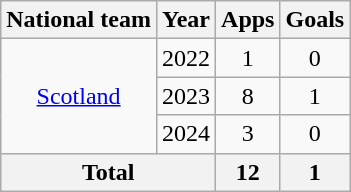<table class="wikitable" style="text-align: center;">
<tr>
<th>National team</th>
<th>Year</th>
<th>Apps</th>
<th>Goals</th>
</tr>
<tr>
<td rowspan="3"><a href='#'>Scotland</a></td>
<td>2022</td>
<td>1</td>
<td>0</td>
</tr>
<tr>
<td>2023</td>
<td>8</td>
<td>1</td>
</tr>
<tr>
<td>2024</td>
<td>3</td>
<td>0</td>
</tr>
<tr>
<th colspan="2">Total</th>
<th>12</th>
<th>1</th>
</tr>
</table>
